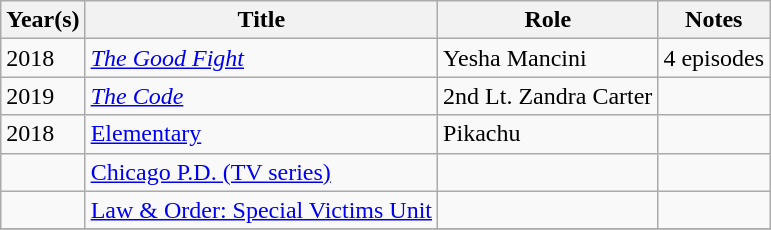<table class="wikitable">
<tr>
<th>Year(s)</th>
<th>Title</th>
<th>Role</th>
<th>Notes</th>
</tr>
<tr>
<td>2018</td>
<td><em><a href='#'>The Good Fight</a></em></td>
<td>Yesha Mancini</td>
<td>4 episodes</td>
</tr>
<tr>
<td>2019</td>
<td><em><a href='#'>The Code</a></em></td>
<td>2nd Lt. Zandra Carter</td>
<td></td>
</tr>
<tr>
<td>2018</td>
<td><a href='#'>Elementary</a></td>
<td>Pikachu</td>
<td></td>
</tr>
<tr>
<td></td>
<td><a href='#'>Chicago P.D. (TV series)</a></td>
<td></td>
<td></td>
</tr>
<tr>
<td></td>
<td><a href='#'>Law & Order: Special Victims Unit</a></td>
<td></td>
<td></td>
</tr>
<tr>
</tr>
</table>
